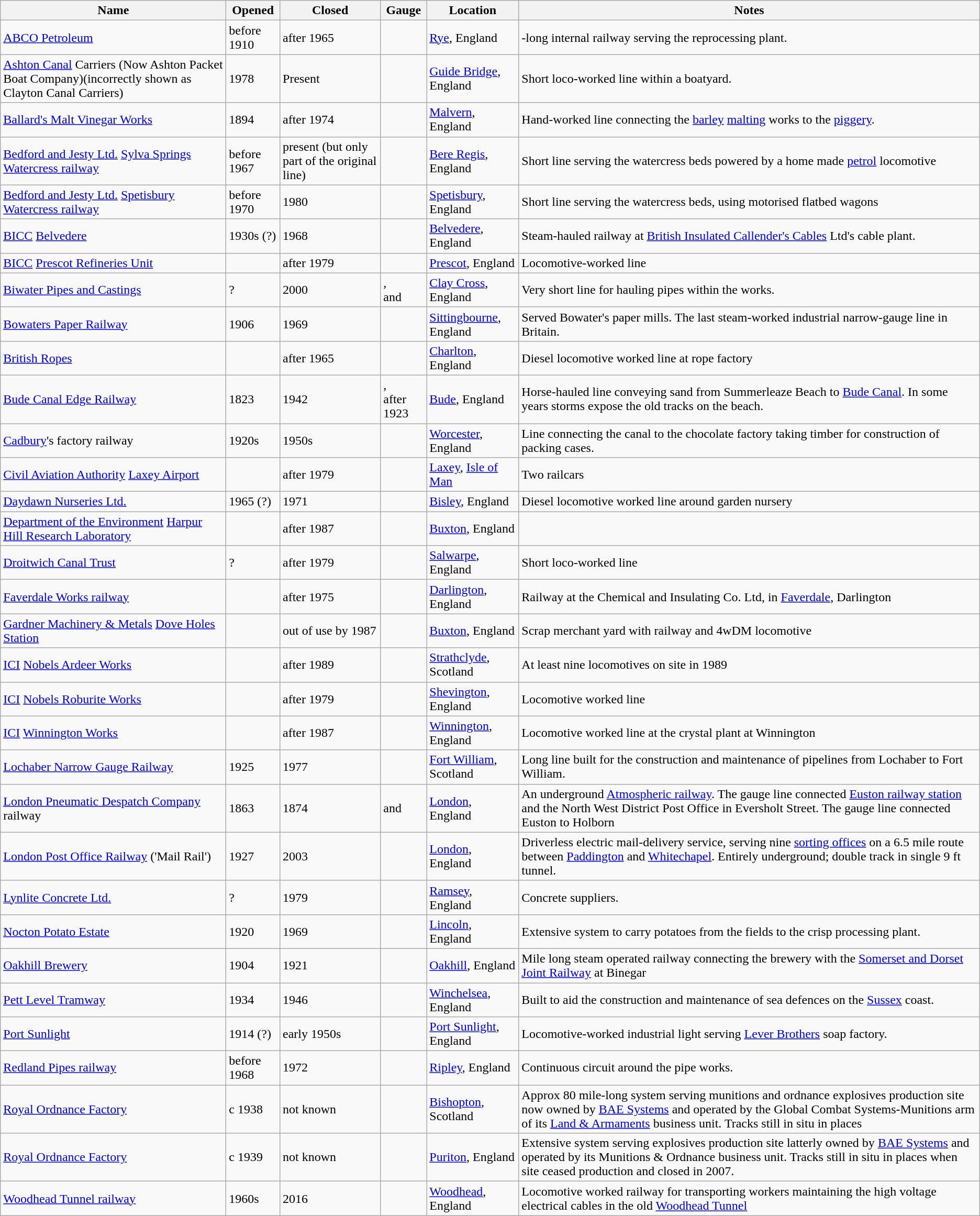<table class="wikitable">
<tr>
<th>Name</th>
<th>Opened</th>
<th>Closed</th>
<th>Gauge</th>
<th>Location</th>
<th>Notes</th>
</tr>
<tr>
<td><a href='#'>ABCO Petroleum</a></td>
<td>before 1910</td>
<td>after 1965</td>
<td></td>
<td><a href='#'>Rye</a>, England</td>
<td>-long internal railway serving the reprocessing plant.</td>
</tr>
<tr>
<td><a href='#'>Ashton Canal</a> Carriers (Now Ashton Packet Boat Company)(incorrectly shown as Clayton Canal Carriers)</td>
<td>1978</td>
<td>Present</td>
<td></td>
<td><a href='#'>Guide Bridge</a>, England</td>
<td>Short loco-worked line within a boatyard.</td>
</tr>
<tr>
<td><a href='#'>Ballard's Malt Vinegar Works</a></td>
<td>1894</td>
<td>after 1974</td>
<td></td>
<td><a href='#'>Malvern</a>, England</td>
<td>Hand-worked line connecting the <a href='#'>barley</a> <a href='#'>malting</a> works to the <a href='#'>piggery</a>.</td>
</tr>
<tr>
<td><a href='#'>Bedford and Jesty Ltd.</a> <a href='#'>Sylva Springs Watercress railway</a></td>
<td>before 1967</td>
<td>present (but only part of the original line)</td>
<td></td>
<td><a href='#'>Bere Regis</a>, England</td>
<td>Short line serving the watercress beds powered by a home made <a href='#'>petrol</a> locomotive</td>
</tr>
<tr>
<td><a href='#'>Bedford and Jesty Ltd.</a> <a href='#'>Spetisbury Watercress railway</a></td>
<td>before 1970</td>
<td>1980</td>
<td></td>
<td><a href='#'>Spetisbury</a>, England</td>
<td>Short line serving the watercress beds, using motorised flatbed wagons</td>
</tr>
<tr>
<td><a href='#'>BICC</a> <a href='#'>Belvedere</a></td>
<td>1930s (?)</td>
<td>1968</td>
<td></td>
<td><a href='#'>Belvedere</a>, England</td>
<td>Steam-hauled railway at <a href='#'>British Insulated Callender's Cables</a> Ltd's cable plant.</td>
</tr>
<tr>
<td><a href='#'>BICC</a> <a href='#'>Prescot Refineries Unit</a></td>
<td></td>
<td>after 1979</td>
<td></td>
<td><a href='#'>Prescot</a>, England</td>
<td>Locomotive-worked line</td>
</tr>
<tr>
<td><a href='#'>Biwater Pipes and Castings</a></td>
<td>?</td>
<td>2000</td>
<td>,<br> and </td>
<td><a href='#'>Clay Cross</a>, England</td>
<td>Very short line for hauling pipes within the works.</td>
</tr>
<tr>
<td><a href='#'>Bowaters Paper Railway</a></td>
<td>1906</td>
<td>1969</td>
<td></td>
<td><a href='#'>Sittingbourne</a>, England</td>
<td>Served Bowater's paper mills. The last steam-worked industrial narrow-gauge line in Britain.</td>
</tr>
<tr>
<td><a href='#'>British Ropes</a></td>
<td></td>
<td>after 1965</td>
<td></td>
<td><a href='#'>Charlton</a>, England</td>
<td>Diesel locomotive worked line at rope factory</td>
</tr>
<tr>
<td><a href='#'>Bude Canal Edge Railway</a></td>
<td>1823</td>
<td>1942</td>
<td>,<br> after 1923</td>
<td><a href='#'>Bude</a>, England</td>
<td>Horse-hauled line conveying sand from Summerleaze Beach to <a href='#'>Bude Canal</a>. In some years storms expose the old tracks on the beach.</td>
</tr>
<tr>
<td><a href='#'>Cadbury</a>'s factory railway </td>
<td>1920s</td>
<td>1950s</td>
<td></td>
<td><a href='#'>Worcester</a>, England</td>
<td>Line connecting the canal to the chocolate factory taking timber for construction of packing cases.</td>
</tr>
<tr>
<td><a href='#'>Civil Aviation Authority</a> <a href='#'>Laxey Airport</a></td>
<td></td>
<td>after 1979</td>
<td></td>
<td><a href='#'>Laxey</a>, <a href='#'>Isle of Man</a></td>
<td>Two railcars</td>
</tr>
<tr>
<td><a href='#'>Daydawn Nurseries Ltd.</a></td>
<td>1965 (?)</td>
<td>1971</td>
<td></td>
<td><a href='#'>Bisley</a>, England</td>
<td>Diesel locomotive worked line around garden nursery</td>
</tr>
<tr>
<td><a href='#'>Department of the Environment</a> <a href='#'>Harpur Hill Research Laboratory</a></td>
<td></td>
<td>after 1987</td>
<td></td>
<td><a href='#'>Buxton</a>, England</td>
<td></td>
</tr>
<tr>
<td><a href='#'>Droitwich Canal Trust</a></td>
<td>?</td>
<td>after 1979</td>
<td></td>
<td><a href='#'>Salwarpe</a>, England</td>
<td>Short loco-worked line</td>
</tr>
<tr>
<td><a href='#'>Faverdale Works railway</a></td>
<td></td>
<td>after 1975</td>
<td></td>
<td><a href='#'>Darlington</a>, England</td>
<td>Railway at the Chemical and Insulating Co. Ltd, in <a href='#'>Faverdale</a>, Darlington</td>
</tr>
<tr>
<td><a href='#'>Gardner Machinery & Metals</a> <a href='#'>Dove Holes Station</a></td>
<td></td>
<td>out of use by 1987</td>
<td></td>
<td><a href='#'>Buxton</a>, England</td>
<td>Scrap merchant yard with railway and 4wDM locomotive</td>
</tr>
<tr>
<td><a href='#'>ICI</a> <a href='#'>Nobels Ardeer Works</a></td>
<td></td>
<td>after 1989</td>
<td></td>
<td><a href='#'>Strathclyde</a>, Scotland</td>
<td>At least nine locomotives on site in 1989</td>
</tr>
<tr>
<td><a href='#'>ICI</a> <a href='#'>Nobels Roburite Works</a></td>
<td></td>
<td>after 1979</td>
<td></td>
<td><a href='#'>Shevington</a>, England</td>
<td>Locomotive worked line</td>
</tr>
<tr>
<td><a href='#'>ICI</a> <a href='#'>Winnington Works</a></td>
<td></td>
<td>after 1987</td>
<td></td>
<td><a href='#'>Winnington</a>, England</td>
<td>Locomotive worked line at the crystal plant at Winnington</td>
</tr>
<tr>
<td><a href='#'>Lochaber Narrow Gauge Railway</a></td>
<td>1925</td>
<td>1977</td>
<td></td>
<td><a href='#'>Fort William</a>, Scotland</td>
<td>Long line built for the construction and maintenance of pipelines from Lochaber to Fort William.</td>
</tr>
<tr>
<td><a href='#'>London Pneumatic Despatch Company</a> railway</td>
<td>1863</td>
<td>1874</td>
<td> and </td>
<td><a href='#'>London</a>, England</td>
<td>An underground <a href='#'>Atmospheric railway</a>. The  gauge line connected <a href='#'>Euston railway station</a> and the North West District Post Office in Eversholt Street. The  gauge line connected Euston to Holborn</td>
</tr>
<tr>
<td><a href='#'>London Post Office Railway</a> ('Mail Rail')</td>
<td>1927</td>
<td>2003</td>
<td></td>
<td><a href='#'>London</a>, England</td>
<td>Driverless electric mail-delivery service, serving nine <a href='#'>sorting offices</a> on a 6.5 mile route between <a href='#'>Paddington</a> and <a href='#'>Whitechapel</a>. Entirely underground; double track in single 9 ft tunnel.</td>
</tr>
<tr>
<td><a href='#'>Lynlite Concrete Ltd.</a></td>
<td>?</td>
<td>1979</td>
<td></td>
<td><a href='#'>Ramsey</a>, England</td>
<td>Concrete suppliers.</td>
</tr>
<tr>
<td><a href='#'>Nocton Potato Estate</a></td>
<td>1920</td>
<td>1969</td>
<td></td>
<td><a href='#'>Lincoln</a>, England</td>
<td>Extensive system to carry potatoes from the fields to the crisp processing plant.</td>
</tr>
<tr>
<td><a href='#'>Oakhill Brewery</a></td>
<td>1904</td>
<td>1921</td>
<td></td>
<td><a href='#'>Oakhill</a>, England</td>
<td>Mile long steam operated railway connecting the brewery with the <a href='#'>Somerset and Dorset Joint Railway</a> at Binegar</td>
</tr>
<tr>
<td><a href='#'>Pett Level Tramway</a></td>
<td>1934</td>
<td>1946</td>
<td></td>
<td><a href='#'>Winchelsea</a>, England</td>
<td>Built to aid the construction and maintenance of sea defences on the <a href='#'>Sussex</a> coast.</td>
</tr>
<tr>
<td><a href='#'>Port Sunlight</a></td>
<td>1914 (?)</td>
<td>early 1950s</td>
<td></td>
<td><a href='#'>Port Sunlight</a>, England</td>
<td>Locomotive-worked industrial light serving <a href='#'>Lever Brothers</a> soap factory.</td>
</tr>
<tr>
<td><a href='#'>Redland Pipes railway</a></td>
<td>before 1968</td>
<td>1972</td>
<td></td>
<td><a href='#'>Ripley</a>, England</td>
<td>Continuous circuit around the pipe works.</td>
</tr>
<tr>
<td><a href='#'>Royal Ordnance Factory</a></td>
<td>c 1938</td>
<td>not known</td>
<td></td>
<td><a href='#'>Bishopton</a>, Scotland</td>
<td>Approx 80 mile-long system serving munitions and ordnance explosives production site now owned by <a href='#'>BAE Systems</a> and operated by the Global Combat Systems-Munitions arm of its <a href='#'>Land & Armaments</a> business unit.  Tracks still in situ in places</td>
</tr>
<tr>
<td><a href='#'>Royal Ordnance Factory</a></td>
<td>c 1939</td>
<td>not known</td>
<td></td>
<td><a href='#'>Puriton</a>, England</td>
<td>Extensive system serving explosives production site latterly owned by <a href='#'>BAE Systems</a> and operated by its Munitions & Ordnance business unit.  Tracks still in situ in places when site ceased production and closed in 2007.</td>
</tr>
<tr>
<td><a href='#'>Woodhead Tunnel railway</a></td>
<td>1960s</td>
<td>2016</td>
<td></td>
<td><a href='#'>Woodhead</a>, England</td>
<td>Locomotive worked railway for transporting workers maintaining the high voltage electrical cables in the old <a href='#'>Woodhead Tunnel</a></td>
</tr>
</table>
